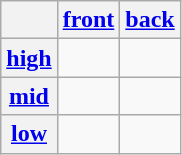<table class="wikitable" style="text-align:center;">
<tr>
<th></th>
<th><a href='#'>front</a></th>
<th><a href='#'>back</a></th>
</tr>
<tr>
<th><a href='#'>high</a></th>
<td></td>
<td></td>
</tr>
<tr>
<th><a href='#'>mid</a></th>
<td></td>
<td></td>
</tr>
<tr>
<th><a href='#'>low</a></th>
<td></td>
<td></td>
</tr>
</table>
